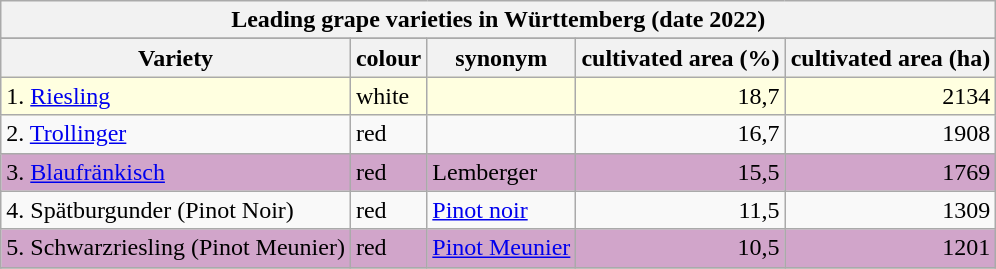<table class="wikitable">
<tr>
<th colspan="5">Leading grape varieties in Württemberg (date 2022)</th>
</tr>
<tr bgcolor="lightgrey">
</tr>
<tr>
<th>Variety</th>
<th>colour</th>
<th>synonym</th>
<th>cultivated area (%)</th>
<th>cultivated area (ha)</th>
</tr>
<tr style="background:#FFFFE0">
<td>1. <a href='#'>Riesling</a></td>
<td>white</td>
<td></td>
<td align="right">18,7</td>
<td align="right">2134</td>
</tr>
<tr style="background:##D1A5CA">
<td>2. <a href='#'>Trollinger</a></td>
<td>red</td>
<td></td>
<td align="right">16,7</td>
<td align="right">1908</td>
</tr>
<tr style="background:#D1A5CA">
<td>3. <a href='#'>Blaufränkisch</a></td>
<td>red</td>
<td>Lemberger</td>
<td align="right">15,5</td>
<td align="right">1769</td>
</tr>
<tr style="background:##D1A5CA">
<td>4. Spätburgunder (Pinot Noir)</td>
<td>red</td>
<td><a href='#'>Pinot noir</a></td>
<td align="right">11,5</td>
<td align="right">1309</td>
</tr>
<tr style="background:#D1A5CA">
<td>5. Schwarzriesling (Pinot Meunier)</td>
<td>red</td>
<td><a href='#'>Pinot Meunier</a></td>
<td align="right">10,5</td>
<td align="right">1201</td>
</tr>
<tr style="background:#FFFFE0">
</tr>
</table>
